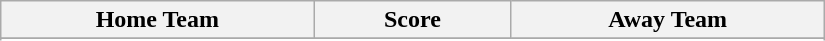<table class="wikitable" style="text-align: center; width:550px">
<tr>
<th scope="col" width="195px">Home Team</th>
<th scope="col" width="120px">Score</th>
<th scope="col" width="195px">Away Team</th>
</tr>
<tr>
</tr>
<tr>
</tr>
</table>
